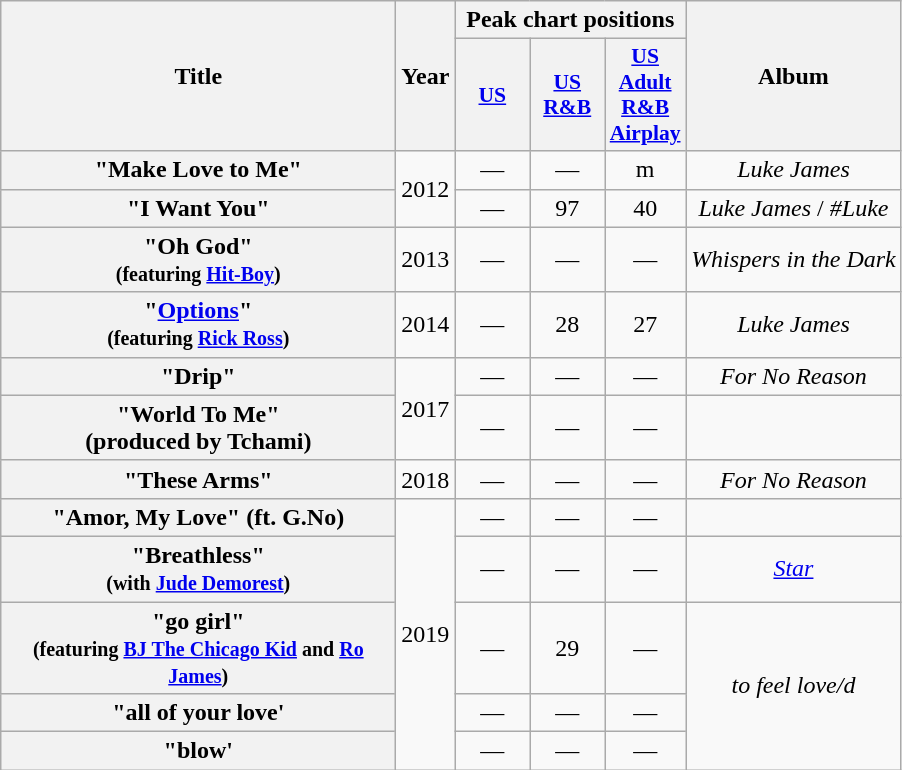<table class="wikitable plainrowheaders" style="text-align:center;">
<tr>
<th rowspan="2" style="width:16em;">Title</th>
<th rowspan="2">Year</th>
<th colspan="3">Peak chart positions</th>
<th rowspan="2">Album</th>
</tr>
<tr>
<th scope="col" style="width:3em;font-size:90%;"><a href='#'>US</a></th>
<th scope="col" style="width:3em;font-size:90%;"><a href='#'>US R&B</a></th>
<th scope="col" style="width:3em;font-size:90%;"><a href='#'>US Adult R&B Airplay</a></th>
</tr>
<tr>
<th scope="row">"Make Love to Me"</th>
<td rowspan="2">2012</td>
<td>—</td>
<td>—</td>
<td —>m</td>
<td><em>Luke James</em></td>
</tr>
<tr>
<th scope="row">"I Want You"</th>
<td>—</td>
<td>97</td>
<td>40</td>
<td><em>Luke James</em> / <em>#Luke</em></td>
</tr>
<tr>
<th scope="row">"Oh God"<br><small>(featuring <a href='#'>Hit-Boy</a>)</small></th>
<td>2013</td>
<td>—</td>
<td>—</td>
<td>—</td>
<td><em>Whispers in the Dark</em></td>
</tr>
<tr>
<th scope="row">"<a href='#'>Options</a>"<br><small>(featuring <a href='#'>Rick Ross</a>)</small></th>
<td rowspan="1">2014</td>
<td>—</td>
<td>28</td>
<td>27</td>
<td><em>Luke James</em></td>
</tr>
<tr>
<th scope="row">"Drip"</th>
<td rowspan="2">2017</td>
<td>—</td>
<td>—</td>
<td>—</td>
<td><em>For No Reason</em></td>
</tr>
<tr>
<th scope="row">"World To Me"<br>(produced by Tchami)</th>
<td>—</td>
<td>—</td>
<td>—</td>
<td></td>
</tr>
<tr>
<th scope="row">"These Arms"</th>
<td rowspan="1">2018</td>
<td>—</td>
<td>—</td>
<td>—</td>
<td><em>For No Reason</em></td>
</tr>
<tr>
<th scope="row">"Amor, My Love" (ft. G.No)</th>
<td rowspan="5">2019</td>
<td>—</td>
<td>—</td>
<td>—</td>
<td></td>
</tr>
<tr>
<th scope="row">"Breathless"<br><small>(with <a href='#'>Jude Demorest</a>)</small></th>
<td>—</td>
<td>—</td>
<td>—</td>
<td><em><a href='#'>Star</a></em></td>
</tr>
<tr>
<th scope="row">"go girl"<br><small>(featuring <a href='#'>BJ The Chicago Kid</a> and <a href='#'>Ro James</a>)</small></th>
<td>—</td>
<td>29</td>
<td>—</td>
<td rowspan="4"><em>to feel love/d</em></td>
</tr>
<tr>
<th scope="row">"all of your love'</th>
<td>—</td>
<td>—</td>
<td>—</td>
</tr>
<tr>
<th scope="row">"blow'</th>
<td>—</td>
<td>—</td>
<td>—</td>
</tr>
</table>
